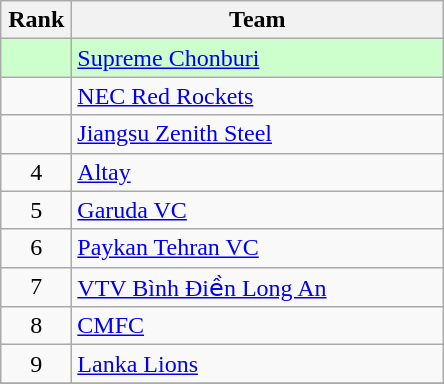<table class="wikitable" style="text-align: center;">
<tr>
<th width=40>Rank</th>
<th width=240>Team</th>
</tr>
<tr bgcolor=#CCFFCC>
<td></td>
<td align="left"> <a href='#'>Supreme Chonburi</a></td>
</tr>
<tr>
<td></td>
<td align="left"> <a href='#'>NEC Red Rockets</a></td>
</tr>
<tr>
<td></td>
<td align="left"> <a href='#'>Jiangsu Zenith Steel</a></td>
</tr>
<tr>
<td>4</td>
<td align="left"> <a href='#'>Altay</a></td>
</tr>
<tr>
<td>5</td>
<td align="left"> <a href='#'>Garuda VC</a></td>
</tr>
<tr>
<td>6</td>
<td align="left"> <a href='#'>Paykan Tehran VC</a></td>
</tr>
<tr>
<td>7</td>
<td align="left"> <a href='#'>VTV Bình Điền Long An</a></td>
</tr>
<tr>
<td>8</td>
<td align="left"> <a href='#'>CMFC</a></td>
</tr>
<tr>
<td>9</td>
<td align="left"> <a href='#'>Lanka Lions</a></td>
</tr>
<tr>
</tr>
</table>
